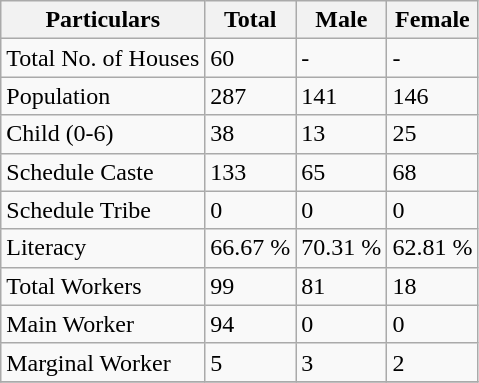<table class="wikitable sortable">
<tr>
<th>Particulars</th>
<th>Total</th>
<th>Male</th>
<th>Female</th>
</tr>
<tr>
<td>Total No. of Houses</td>
<td>60</td>
<td>-</td>
<td>-</td>
</tr>
<tr>
<td>Population</td>
<td>287</td>
<td>141</td>
<td>146</td>
</tr>
<tr>
<td>Child (0-6)</td>
<td>38</td>
<td>13</td>
<td>25</td>
</tr>
<tr>
<td>Schedule Caste</td>
<td>133</td>
<td>65</td>
<td>68</td>
</tr>
<tr>
<td>Schedule Tribe</td>
<td>0</td>
<td>0</td>
<td>0</td>
</tr>
<tr>
<td>Literacy</td>
<td>66.67 %</td>
<td>70.31 %</td>
<td>62.81 %</td>
</tr>
<tr>
<td>Total Workers</td>
<td>99</td>
<td>81</td>
<td>18</td>
</tr>
<tr>
<td>Main Worker</td>
<td>94</td>
<td>0</td>
<td>0</td>
</tr>
<tr>
<td>Marginal Worker</td>
<td>5</td>
<td>3</td>
<td>2</td>
</tr>
<tr>
</tr>
</table>
